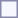<table style="border:1px solid #8888aa; background-color:#f7f8ff; padding:5px; font-size:95%; margin: 0px 12px 12px 0px;">
</table>
